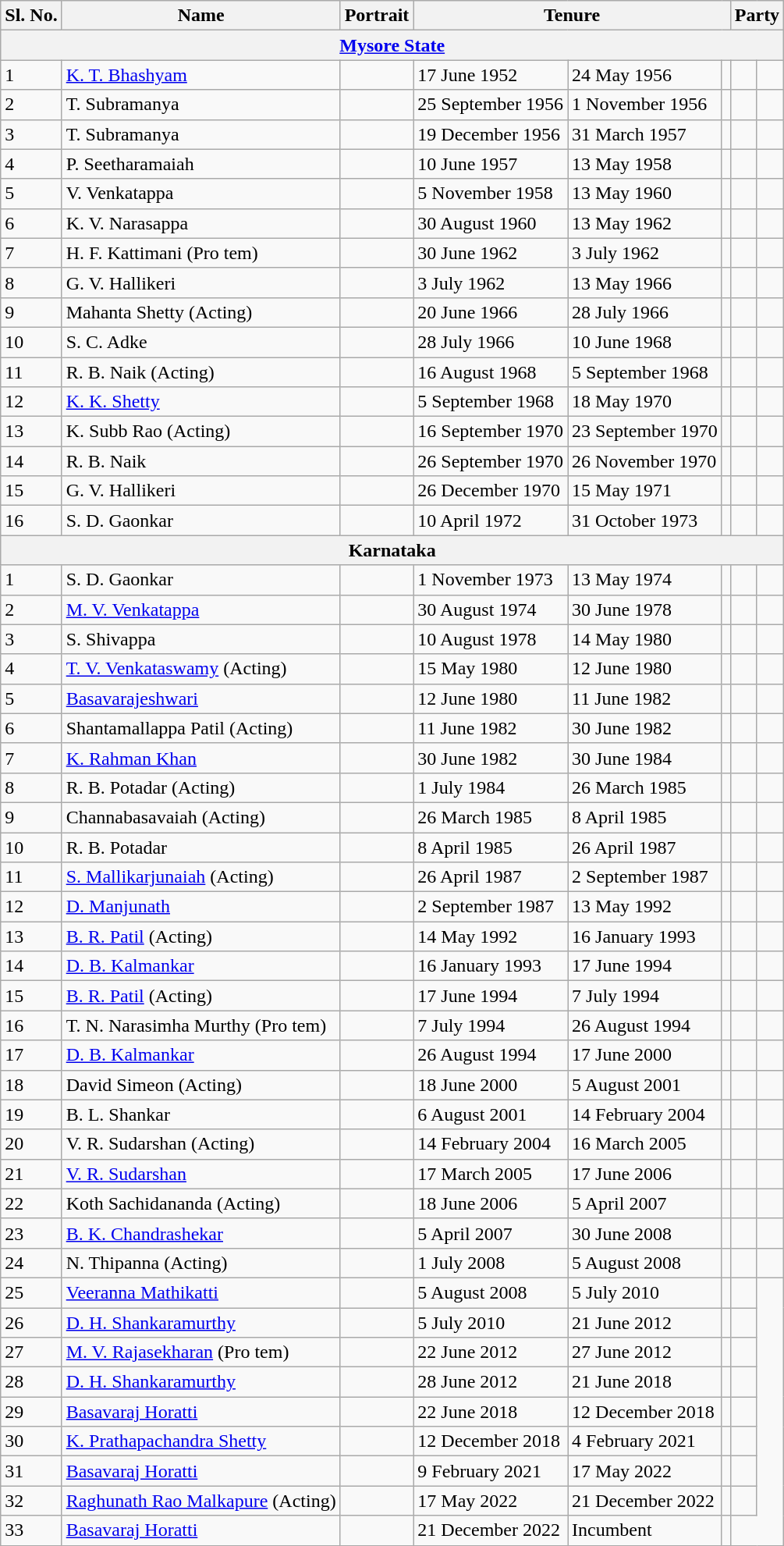<table class="wikitable sortable">
<tr>
<th>Sl. No.</th>
<th>Name</th>
<th>Portrait</th>
<th colspan="3">Tenure</th>
<th colspan="2" scope="col">Party</th>
</tr>
<tr>
<th colspan="8"><a href='#'>Mysore State</a></th>
</tr>
<tr>
<td>1</td>
<td><a href='#'>K. T. Bhashyam</a></td>
<td></td>
<td>17 June 1952</td>
<td>24 May 1956</td>
<td></td>
<td></td>
</tr>
<tr>
<td>2</td>
<td>T. Subramanya</td>
<td></td>
<td>25  September 1956</td>
<td>1 November 1956</td>
<td></td>
<td></td>
<td></td>
</tr>
<tr>
<td>3</td>
<td>T. Subramanya</td>
<td></td>
<td>19 December 1956</td>
<td>31 March 1957</td>
<td></td>
<td></td>
<td></td>
</tr>
<tr>
<td>4</td>
<td>P. Seetharamaiah</td>
<td></td>
<td>10 June 1957</td>
<td>13 May 1958</td>
<td></td>
<td></td>
<td></td>
</tr>
<tr>
<td>5</td>
<td>V. Venkatappa</td>
<td></td>
<td>5 November 1958</td>
<td>13 May 1960</td>
<td></td>
<td></td>
<td></td>
</tr>
<tr>
<td>6</td>
<td>K. V. Narasappa</td>
<td></td>
<td>30 August 1960</td>
<td>13 May 1962</td>
<td></td>
<td></td>
<td></td>
</tr>
<tr>
<td>7</td>
<td>H. F. Kattimani (Pro tem)</td>
<td></td>
<td>30 June 1962</td>
<td>3 July 1962</td>
<td></td>
<td></td>
<td></td>
</tr>
<tr>
<td>8</td>
<td>G. V. Hallikeri</td>
<td></td>
<td>3 July 1962</td>
<td>13 May 1966</td>
<td></td>
<td></td>
<td></td>
</tr>
<tr>
<td>9</td>
<td>Mahanta Shetty (Acting)</td>
<td></td>
<td>20 June 1966</td>
<td>28 July 1966</td>
<td></td>
<td></td>
<td></td>
</tr>
<tr>
<td>10</td>
<td>S. C. Adke</td>
<td></td>
<td>28 July 1966</td>
<td>10 June 1968</td>
<td></td>
<td></td>
<td></td>
</tr>
<tr>
<td>11</td>
<td>R. B. Naik (Acting)</td>
<td></td>
<td>16 August 1968</td>
<td>5 September 1968</td>
<td></td>
<td></td>
<td></td>
</tr>
<tr>
<td>12</td>
<td><a href='#'>K. K. Shetty</a></td>
<td></td>
<td>5 September 1968</td>
<td>18 May 1970</td>
<td></td>
<td></td>
</tr>
<tr>
<td>13</td>
<td>K. Subb Rao (Acting)</td>
<td></td>
<td>16 September 1970</td>
<td>23 September 1970</td>
<td></td>
<td></td>
<td></td>
</tr>
<tr>
<td>14</td>
<td>R. B. Naik</td>
<td></td>
<td>26 September 1970</td>
<td>26 November 1970</td>
<td></td>
<td></td>
<td></td>
</tr>
<tr>
<td>15</td>
<td>G. V. Hallikeri</td>
<td></td>
<td>26 December 1970</td>
<td>15 May 1971</td>
<td></td>
<td></td>
<td></td>
</tr>
<tr>
<td>16</td>
<td>S. D. Gaonkar</td>
<td></td>
<td>10 April 1972</td>
<td>31 October 1973</td>
<td></td>
<td></td>
<td></td>
</tr>
<tr>
<th colspan="8">Karnataka</th>
</tr>
<tr>
<td>1</td>
<td>S. D. Gaonkar</td>
<td></td>
<td>1 November 1973</td>
<td>13 May 1974</td>
<td></td>
<td></td>
<td></td>
</tr>
<tr>
<td>2</td>
<td><a href='#'>M. V. Venkatappa</a></td>
<td></td>
<td>30 August 1974</td>
<td>30 June 1978</td>
<td></td>
<td></td>
</tr>
<tr>
<td>3</td>
<td>S. Shivappa</td>
<td></td>
<td>10 August 1978</td>
<td>14 May 1980</td>
<td></td>
<td></td>
<td></td>
</tr>
<tr>
<td>4</td>
<td><a href='#'>T. V. Venkataswamy</a> (Acting)</td>
<td></td>
<td>15 May 1980</td>
<td>12 June 1980</td>
<td></td>
<td></td>
<td></td>
</tr>
<tr>
<td>5</td>
<td><a href='#'>Basavarajeshwari</a></td>
<td></td>
<td>12 June 1980</td>
<td>11 June 1982</td>
<td></td>
<td></td>
</tr>
<tr>
<td>6</td>
<td>Shantamallappa Patil (Acting)</td>
<td></td>
<td>11 June 1982</td>
<td>30 June 1982</td>
<td></td>
<td></td>
<td></td>
</tr>
<tr>
<td>7</td>
<td><a href='#'>K. Rahman Khan</a></td>
<td></td>
<td>30 June  1982</td>
<td>30 June 1984</td>
<td></td>
<td></td>
</tr>
<tr>
<td>8</td>
<td>R. B. Potadar (Acting)</td>
<td></td>
<td>1 July 1984</td>
<td>26 March 1985</td>
<td></td>
<td></td>
<td></td>
</tr>
<tr>
<td>9</td>
<td>Channabasavaiah (Acting)</td>
<td></td>
<td>26 March 1985</td>
<td>8 April 1985</td>
<td></td>
<td></td>
<td></td>
</tr>
<tr>
<td>10</td>
<td>R. B. Potadar</td>
<td></td>
<td>8 April 1985</td>
<td>26 April 1987</td>
<td></td>
<td></td>
<td></td>
</tr>
<tr>
<td>11</td>
<td><a href='#'>S. Mallikarjunaiah</a> (Acting)</td>
<td></td>
<td>26 April 1987</td>
<td>2 September 1987</td>
<td></td>
<td></td>
<td></td>
</tr>
<tr>
<td>12</td>
<td><a href='#'>D. Manjunath</a></td>
<td></td>
<td>2 September 1987</td>
<td>13 May 1992</td>
<td></td>
<td></td>
</tr>
<tr>
<td>13</td>
<td><a href='#'>B. R. Patil</a> (Acting)</td>
<td></td>
<td>14 May 1992</td>
<td>16 January 1993</td>
<td></td>
<td></td>
<td></td>
</tr>
<tr>
<td>14</td>
<td><a href='#'>D. B. Kalmankar</a></td>
<td></td>
<td>16  January 1993</td>
<td>17 June 1994</td>
<td></td>
<td></td>
<td></td>
</tr>
<tr>
<td>15</td>
<td><a href='#'>B. R. Patil</a> (Acting)</td>
<td></td>
<td>17 June 1994</td>
<td>7 July 1994</td>
<td></td>
<td></td>
<td></td>
</tr>
<tr>
<td>16</td>
<td>T. N. Narasimha Murthy (Pro tem)</td>
<td></td>
<td>7 July 1994</td>
<td>26 August 1994</td>
<td></td>
<td></td>
<td></td>
</tr>
<tr>
<td>17</td>
<td><a href='#'>D. B. Kalmankar</a></td>
<td></td>
<td>26 August  1994</td>
<td>17 June 2000</td>
<td></td>
<td></td>
<td></td>
</tr>
<tr>
<td>18</td>
<td>David Simeon (Acting)</td>
<td></td>
<td>18 June 2000</td>
<td>5 August 2001</td>
<td></td>
<td></td>
<td></td>
</tr>
<tr>
<td>19</td>
<td>B. L. Shankar</td>
<td></td>
<td>6 August 2001</td>
<td>14 February 2004</td>
<td></td>
<td></td>
<td></td>
</tr>
<tr>
<td>20</td>
<td>V. R. Sudarshan (Acting)</td>
<td></td>
<td>14 February 2004</td>
<td>16 March 2005</td>
<td></td>
<td></td>
<td></td>
</tr>
<tr>
<td>21</td>
<td><a href='#'>V. R. Sudarshan</a></td>
<td></td>
<td>17 March 2005</td>
<td>17 June 2006</td>
<td></td>
<td></td>
<td></td>
</tr>
<tr>
<td>22</td>
<td>Koth Sachidananda (Acting)</td>
<td></td>
<td>18 June 2006</td>
<td>5 April 2007</td>
<td></td>
<td></td>
<td></td>
</tr>
<tr>
<td>23</td>
<td><a href='#'>B. K. Chandrashekar</a></td>
<td></td>
<td>5 April 2007</td>
<td>30 June 2008</td>
<td></td>
<td></td>
<td></td>
</tr>
<tr>
<td>24</td>
<td>N. Thipanna (Acting)</td>
<td></td>
<td>1 July 2008</td>
<td>5 August 2008</td>
<td></td>
<td></td>
<td></td>
</tr>
<tr>
<td>25</td>
<td><a href='#'>Veeranna Mathikatti</a></td>
<td></td>
<td>5 August 2008</td>
<td>5 July 2010</td>
<td></td>
<td></td>
</tr>
<tr>
<td>26</td>
<td><a href='#'>D. H. Shankaramurthy</a></td>
<td></td>
<td>5 July 2010</td>
<td>21 June 2012</td>
<td></td>
<td></td>
</tr>
<tr>
<td>27</td>
<td><a href='#'>M. V. Rajasekharan</a> (Pro tem)</td>
<td></td>
<td>22 June 2012</td>
<td>27 June 2012</td>
<td></td>
<td></td>
</tr>
<tr>
<td>28</td>
<td><a href='#'>D. H. Shankaramurthy</a></td>
<td></td>
<td>28 June 2012</td>
<td>21 June 2018</td>
<td></td>
<td></td>
</tr>
<tr>
<td>29</td>
<td><a href='#'>Basavaraj Horatti</a></td>
<td></td>
<td>22 June 2018</td>
<td>12 December 2018</td>
<td></td>
<td></td>
</tr>
<tr>
<td>30</td>
<td><a href='#'>K. Prathapachandra Shetty</a></td>
<td></td>
<td>12 December 2018</td>
<td>4 February 2021</td>
<td></td>
<td></td>
</tr>
<tr>
<td>31</td>
<td><a href='#'>Basavaraj Horatti</a></td>
<td></td>
<td>9 February 2021</td>
<td>17 May 2022</td>
<td></td>
<td></td>
</tr>
<tr>
<td>32</td>
<td><a href='#'>Raghunath Rao Malkapure</a> (Acting)</td>
<td></td>
<td>17 May 2022</td>
<td>21 December 2022</td>
<td></td>
<td></td>
</tr>
<tr>
<td>33</td>
<td><a href='#'>Basavaraj Horatti</a></td>
<td></td>
<td>21 December 2022</td>
<td>Incumbent</td>
<td></td>
</tr>
<tr>
</tr>
</table>
